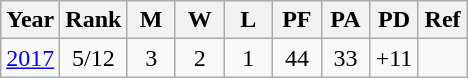<table class="wikitable sortable" style="text-align:center">
<tr>
<th>Year</th>
<th>Rank</th>
<th width=25px>M</th>
<th width=25px>W</th>
<th width=25px>L</th>
<th width=25px>PF</th>
<th width=25px>PA</th>
<th width=25px>PD</th>
<th width=25px>Ref</th>
</tr>
<tr>
<td> <a href='#'>2017</a></td>
<td>5/12</td>
<td>3</td>
<td>2</td>
<td>1</td>
<td>44</td>
<td>33</td>
<td>+11</td>
<td></td>
</tr>
</table>
